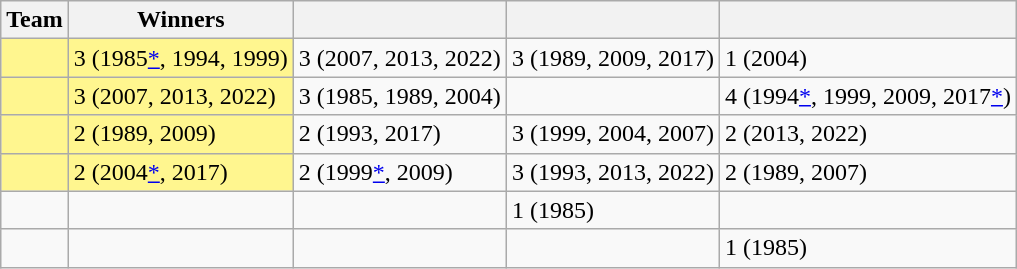<table class="wikitable sortable">
<tr>
<th>Team</th>
<th>Winners</th>
<th></th>
<th></th>
<th></th>
</tr>
<tr>
<td style=background:#FFF68F></td>
<td style=background:#FFF68F>3 (1985<a href='#'>*</a>, 1994, 1999)</td>
<td>3 (2007, 2013, 2022)</td>
<td>3 (1989, 2009, 2017)</td>
<td>1 (2004)</td>
</tr>
<tr>
<td style=background:#FFF68F></td>
<td style=background:#FFF68F>3 (2007, 2013, 2022)</td>
<td>3 (1985, 1989, 2004)</td>
<td></td>
<td>4 (1994<a href='#'>*</a>, 1999, 2009, 2017<a href='#'>*</a>)</td>
</tr>
<tr>
<td style=background:#FFF68F></td>
<td style=background:#FFF68F>2 (1989, 2009)</td>
<td>2 (1993, 2017)</td>
<td>3 (1999, 2004, 2007)</td>
<td>2 (2013, 2022)</td>
</tr>
<tr>
<td style=background:#FFF68F></td>
<td style=background:#FFF68F>2 (2004<a href='#'>*</a>, 2017)</td>
<td>2 (1999<a href='#'>*</a>, 2009)</td>
<td>3 (1993, 2013, 2022)</td>
<td>2 (1989, 2007)</td>
</tr>
<tr>
<td></td>
<td></td>
<td></td>
<td>1 (1985)</td>
<td></td>
</tr>
<tr>
<td></td>
<td></td>
<td></td>
<td></td>
<td>1 (1985)</td>
</tr>
</table>
